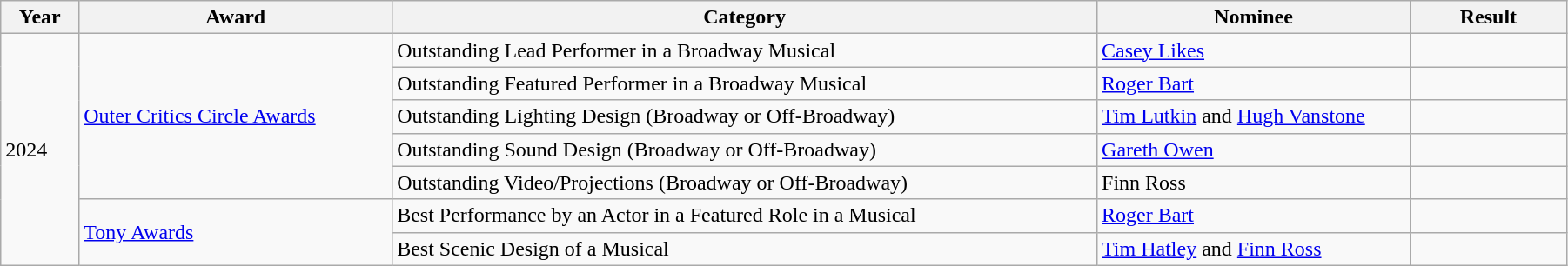<table class="wikitable" width="95%">
<tr>
<th width="5%">Year</th>
<th width="20%">Award</th>
<th width="45%">Category</th>
<th width="20%">Nominee</th>
<th width="10%">Result</th>
</tr>
<tr>
<td rowspan="7">2024</td>
<td rowspan="5"><a href='#'>Outer Critics Circle Awards</a></td>
<td>Outstanding Lead Performer in a Broadway Musical</td>
<td><a href='#'>Casey Likes</a></td>
<td></td>
</tr>
<tr>
<td>Outstanding Featured Performer in a Broadway Musical</td>
<td><a href='#'>Roger Bart</a></td>
<td></td>
</tr>
<tr>
<td>Outstanding Lighting Design (Broadway or Off-Broadway)</td>
<td><a href='#'>Tim Lutkin</a> and <a href='#'>Hugh Vanstone</a></td>
<td></td>
</tr>
<tr>
<td>Outstanding Sound Design (Broadway or Off-Broadway)</td>
<td><a href='#'>Gareth Owen</a></td>
<td></td>
</tr>
<tr>
<td>Outstanding Video/Projections (Broadway or Off-Broadway)</td>
<td>Finn Ross</td>
<td></td>
</tr>
<tr>
<td rowspan="2"><a href='#'>Tony Awards</a></td>
<td>Best Performance by an Actor in a Featured Role in a Musical</td>
<td><a href='#'>Roger Bart</a></td>
<td></td>
</tr>
<tr>
<td>Best Scenic Design of a Musical</td>
<td><a href='#'>Tim Hatley</a> and <a href='#'>Finn Ross</a></td>
<td></td>
</tr>
</table>
